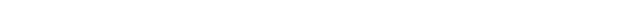<table style="width:66%; text-align:center;">
<tr style="color:white;">
<td style="background:"><strong>3</strong></td>
<td style="background:"><strong>18</strong></td>
</tr>
</table>
